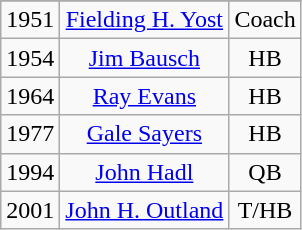<table class="wikitable" style="text-align:center;">
<tr>
</tr>
<tr>
<td>1951</td>
<td><a href='#'>Fielding H. Yost</a></td>
<td>Coach</td>
</tr>
<tr>
<td>1954</td>
<td><a href='#'>Jim Bausch</a></td>
<td>HB</td>
</tr>
<tr>
<td>1964</td>
<td><a href='#'>Ray Evans</a></td>
<td>HB</td>
</tr>
<tr>
<td>1977</td>
<td><a href='#'>Gale Sayers</a></td>
<td>HB</td>
</tr>
<tr>
<td>1994</td>
<td><a href='#'>John Hadl</a></td>
<td>QB</td>
</tr>
<tr>
<td>2001</td>
<td><a href='#'>John H. Outland</a></td>
<td>T/HB</td>
</tr>
</table>
